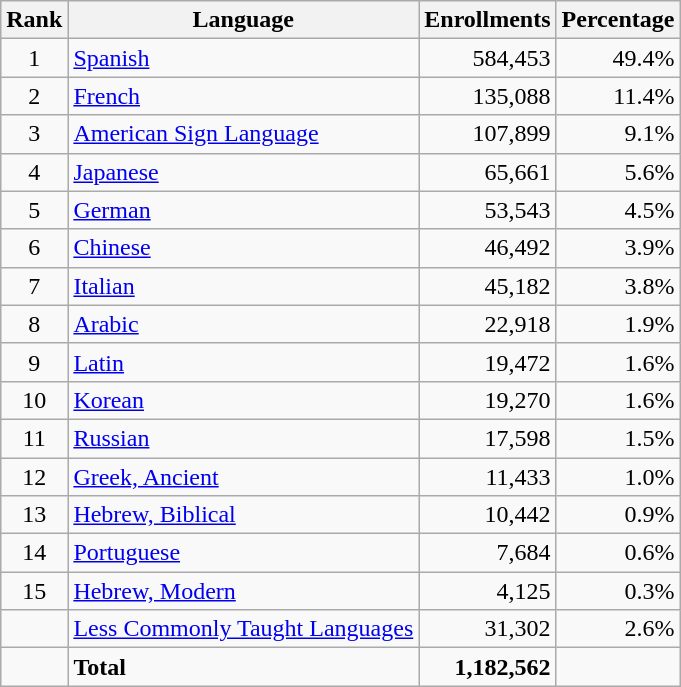<table class="wikitable">
<tr>
<th>Rank</th>
<th>Language</th>
<th>Enrollments</th>
<th>Percentage</th>
</tr>
<tr>
<td align=center>1</td>
<td><a href='#'>Spanish</a></td>
<td align=right>584,453</td>
<td align=right>49.4%</td>
</tr>
<tr>
<td align=center>2</td>
<td><a href='#'>French</a></td>
<td align=right>135,088</td>
<td align=right>11.4%</td>
</tr>
<tr>
<td align=center>3</td>
<td><a href='#'>American Sign Language</a></td>
<td align=right>107,899</td>
<td align=right>9.1%</td>
</tr>
<tr>
<td align=center>4</td>
<td><a href='#'>Japanese</a></td>
<td align=right>65,661</td>
<td align=right>5.6%</td>
</tr>
<tr>
<td align=center>5</td>
<td><a href='#'>German</a></td>
<td align=right>53,543</td>
<td align=right>4.5%</td>
</tr>
<tr>
<td align=center>6</td>
<td><a href='#'>Chinese</a></td>
<td align=right>46,492</td>
<td align=right>3.9%</td>
</tr>
<tr>
<td align=center>7</td>
<td><a href='#'>Italian</a></td>
<td align=right>45,182</td>
<td align=right>3.8%</td>
</tr>
<tr>
<td align=center>8</td>
<td><a href='#'>Arabic</a></td>
<td align=right>22,918</td>
<td align=right>1.9%</td>
</tr>
<tr>
<td align=center>9</td>
<td><a href='#'>Latin</a></td>
<td align=right>19,472</td>
<td align=right>1.6%</td>
</tr>
<tr>
<td align=center>10</td>
<td><a href='#'>Korean</a></td>
<td align=right>19,270</td>
<td align=right>1.6%</td>
</tr>
<tr>
<td align=center>11</td>
<td><a href='#'>Russian</a></td>
<td align=right>17,598</td>
<td align=right>1.5%</td>
</tr>
<tr>
<td align=center>12</td>
<td><a href='#'>Greek, Ancient</a></td>
<td align=right>11,433</td>
<td align=right>1.0%</td>
</tr>
<tr>
<td align=center>13</td>
<td><a href='#'>Hebrew, Biblical</a></td>
<td align=right>10,442</td>
<td align=right>0.9%</td>
</tr>
<tr>
<td align=center>14</td>
<td><a href='#'>Portuguese</a></td>
<td align=right>7,684</td>
<td align=right>0.6%</td>
</tr>
<tr>
<td align=center>15</td>
<td><a href='#'>Hebrew, Modern</a></td>
<td align=right>4,125</td>
<td align=right>0.3%</td>
</tr>
<tr>
<td></td>
<td><a href='#'>Less Commonly Taught Languages</a></td>
<td align=right>31,302</td>
<td align=right>2.6%</td>
</tr>
<tr>
<td></td>
<td><strong>Total</strong></td>
<td align=right><strong>1,182,562</strong></td>
</tr>
</table>
